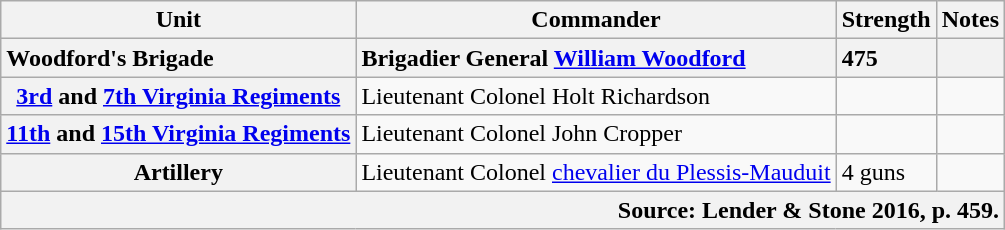<table class="wikitable plainrowheaders">
<tr>
<th scope="col">Unit</th>
<th scope="col">Commander</th>
<th scope="col">Strength</th>
<th scope="col">Notes</th>
</tr>
<tr>
<th scope="col" style="text-align: left;">Woodford's Brigade</th>
<th scope="row" style="text-align: left;">Brigadier General <a href='#'>William Woodford</a></th>
<th scope="row" style="text-align: left;">475</th>
<th scope="row" style="text-align: left;"></th>
</tr>
<tr>
<th scope="row"><a href='#'>3rd</a> and <a href='#'>7th Virginia Regiments</a></th>
<td>Lieutenant Colonel Holt Richardson</td>
<td></td>
<td></td>
</tr>
<tr>
<th scope="row"><a href='#'>11th</a> and <a href='#'>15th Virginia Regiments</a></th>
<td>Lieutenant Colonel John Cropper</td>
<td></td>
<td></td>
</tr>
<tr>
<th scope="row">Artillery</th>
<td>Lieutenant Colonel <a href='#'>chevalier du Plessis-Mauduit</a></td>
<td>4 guns</td>
<td></td>
</tr>
<tr>
<th scope="row" colspan="4" style="border: none; text-align: right;">Source: Lender & Stone 2016, p. 459.</th>
</tr>
<tr>
</tr>
</table>
